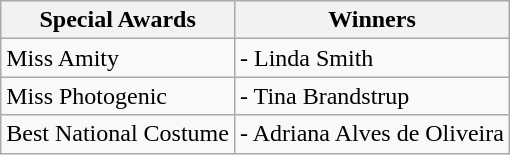<table class="wikitable sortable">
<tr>
<th>Special Awards</th>
<th>Winners</th>
</tr>
<tr>
<td>Miss Amity</td>
<td> - Linda Smith</td>
</tr>
<tr>
<td>Miss Photogenic</td>
<td> - Tina Brandstrup</td>
</tr>
<tr>
<td>Best National Costume</td>
<td> - Adriana Alves de Oliveira</td>
</tr>
</table>
